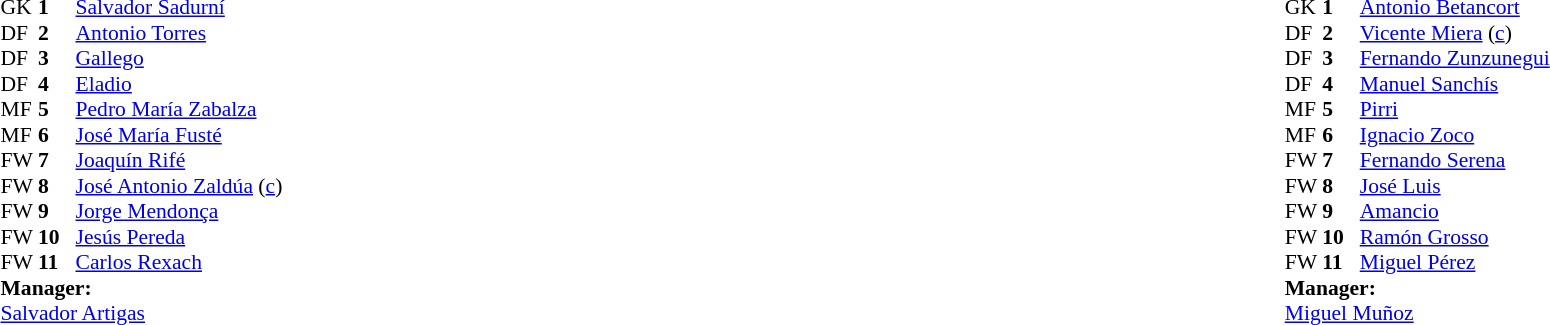<table width="100%">
<tr>
<td valign="top" width="50%"><br><table style="font-size: 90%" cellspacing="0" cellpadding="0">
<tr>
<td colspan="4"></td>
</tr>
<tr>
<th width="25"></th>
<th width="25"></th>
</tr>
<tr>
<td>GK</td>
<td><strong>1</strong></td>
<td> <a href='#'>Salvador Sadurní</a></td>
</tr>
<tr>
<td>DF</td>
<td><strong>2</strong></td>
<td> <a href='#'>Antonio Torres</a></td>
</tr>
<tr>
<td>DF</td>
<td><strong>3</strong></td>
<td> <a href='#'>Gallego</a></td>
</tr>
<tr>
<td>DF</td>
<td><strong>4</strong></td>
<td> <a href='#'>Eladio</a></td>
</tr>
<tr>
<td>MF</td>
<td><strong>5</strong></td>
<td> <a href='#'>Pedro María Zabalza</a></td>
</tr>
<tr>
<td>MF</td>
<td><strong>6</strong></td>
<td> <a href='#'>José María Fusté</a></td>
</tr>
<tr>
<td>FW</td>
<td><strong>7</strong></td>
<td> <a href='#'>Joaquín Rifé</a></td>
</tr>
<tr>
<td>FW</td>
<td><strong>8</strong></td>
<td> <a href='#'>José Antonio Zaldúa</a> (<a href='#'>c</a>)</td>
</tr>
<tr>
<td>FW</td>
<td><strong>9</strong></td>
<td> <a href='#'>Jorge Mendonça</a></td>
</tr>
<tr>
<td>FW</td>
<td><strong>10</strong></td>
<td> <a href='#'>Jesús Pereda</a></td>
</tr>
<tr>
<td>FW</td>
<td><strong>11</strong></td>
<td> <a href='#'>Carlos Rexach</a></td>
</tr>
<tr>
<td colspan=4><strong>Manager:</strong></td>
</tr>
<tr>
<td colspan="4"> <a href='#'>Salvador Artigas</a></td>
</tr>
</table>
</td>
<td valign="top" width="50%"><br><table style="font-size: 90%" cellspacing="0" cellpadding="0" align=center>
<tr>
<td colspan="4"></td>
</tr>
<tr>
<th width="25"></th>
<th width="25"></th>
</tr>
<tr>
<td>GK</td>
<td><strong>1</strong></td>
<td> <a href='#'>Antonio Betancort</a></td>
</tr>
<tr>
<td>DF</td>
<td><strong>2</strong></td>
<td> <a href='#'>Vicente Miera</a> (<a href='#'>c</a>)</td>
</tr>
<tr>
<td>DF</td>
<td><strong>3</strong></td>
<td> <a href='#'>Fernando Zunzunegui</a></td>
</tr>
<tr>
<td>DF</td>
<td><strong>4</strong></td>
<td> <a href='#'>Manuel Sanchís</a></td>
</tr>
<tr>
<td>MF</td>
<td><strong>5</strong></td>
<td> <a href='#'>Pirri</a></td>
</tr>
<tr>
<td>MF</td>
<td><strong>6</strong></td>
<td> <a href='#'>Ignacio Zoco</a></td>
</tr>
<tr>
<td>FW</td>
<td><strong>7</strong></td>
<td> <a href='#'>Fernando Serena</a></td>
</tr>
<tr>
<td>FW</td>
<td><strong>8</strong></td>
<td> <a href='#'>José Luis</a></td>
</tr>
<tr>
<td>FW</td>
<td><strong>9</strong></td>
<td> <a href='#'>Amancio</a></td>
</tr>
<tr>
<td>FW</td>
<td><strong>10</strong></td>
<td> <a href='#'>Ramón Grosso</a></td>
</tr>
<tr>
<td>FW</td>
<td><strong>11</strong></td>
<td> <a href='#'>Miguel Pérez</a></td>
</tr>
<tr>
<td colspan=4><strong>Manager:</strong></td>
</tr>
<tr>
<td colspan="4"> <a href='#'>Miguel Muñoz</a></td>
</tr>
<tr>
</tr>
</table>
</td>
</tr>
</table>
